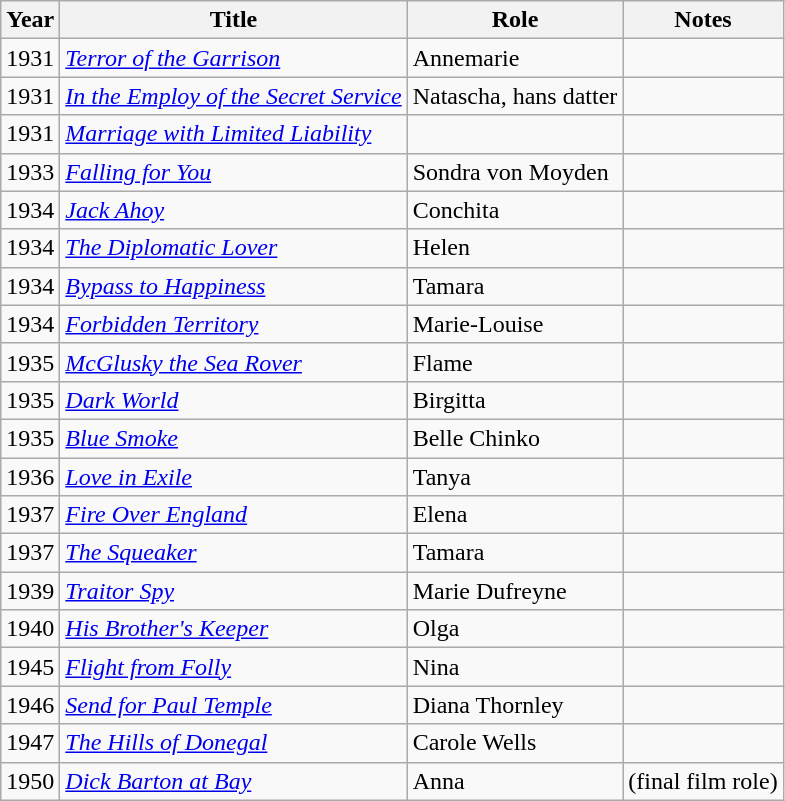<table class="wikitable">
<tr>
<th>Year</th>
<th>Title</th>
<th>Role</th>
<th>Notes</th>
</tr>
<tr>
<td>1931</td>
<td><em><a href='#'>Terror of the Garrison</a></em></td>
<td>Annemarie</td>
<td></td>
</tr>
<tr>
<td>1931</td>
<td><em><a href='#'>In the Employ of the Secret Service</a></em></td>
<td>Natascha, hans datter</td>
<td></td>
</tr>
<tr>
<td>1931</td>
<td><em><a href='#'>Marriage with Limited Liability</a></em></td>
<td></td>
<td></td>
</tr>
<tr>
<td>1933</td>
<td><em><a href='#'>Falling for You</a></em></td>
<td>Sondra von Moyden</td>
<td></td>
</tr>
<tr>
<td>1934</td>
<td><em><a href='#'>Jack Ahoy</a></em></td>
<td>Conchita</td>
<td></td>
</tr>
<tr>
<td>1934</td>
<td><em><a href='#'>The Diplomatic Lover</a></em></td>
<td>Helen</td>
<td></td>
</tr>
<tr>
<td>1934</td>
<td><em><a href='#'>Bypass to Happiness</a></em></td>
<td>Tamara</td>
<td></td>
</tr>
<tr>
<td>1934</td>
<td><em><a href='#'>Forbidden Territory</a></em></td>
<td>Marie-Louise</td>
<td></td>
</tr>
<tr>
<td>1935</td>
<td><em><a href='#'>McGlusky the Sea Rover</a></em></td>
<td>Flame</td>
<td></td>
</tr>
<tr>
<td>1935</td>
<td><em><a href='#'>Dark World</a></em></td>
<td>Birgitta</td>
<td></td>
</tr>
<tr>
<td>1935</td>
<td><em><a href='#'>Blue Smoke</a></em></td>
<td>Belle Chinko</td>
<td></td>
</tr>
<tr>
<td>1936</td>
<td><em><a href='#'>Love in Exile</a></em></td>
<td>Tanya</td>
<td></td>
</tr>
<tr>
<td>1937</td>
<td><em><a href='#'>Fire Over England</a></em></td>
<td>Elena</td>
<td></td>
</tr>
<tr>
<td>1937</td>
<td><em><a href='#'>The Squeaker</a></em></td>
<td>Tamara</td>
<td></td>
</tr>
<tr>
<td>1939</td>
<td><em><a href='#'>Traitor Spy</a></em></td>
<td>Marie Dufreyne</td>
<td></td>
</tr>
<tr>
<td>1940</td>
<td><em><a href='#'>His Brother's Keeper</a></em></td>
<td>Olga</td>
<td></td>
</tr>
<tr>
<td>1945</td>
<td><em><a href='#'>Flight from Folly</a></em></td>
<td>Nina</td>
<td></td>
</tr>
<tr>
<td>1946</td>
<td><em><a href='#'>Send for Paul Temple</a></em></td>
<td>Diana Thornley</td>
<td></td>
</tr>
<tr>
<td>1947</td>
<td><em><a href='#'>The Hills of Donegal</a></em></td>
<td>Carole Wells</td>
<td></td>
</tr>
<tr>
<td>1950</td>
<td><em><a href='#'>Dick Barton at Bay</a></em></td>
<td>Anna</td>
<td>(final film role)</td>
</tr>
</table>
